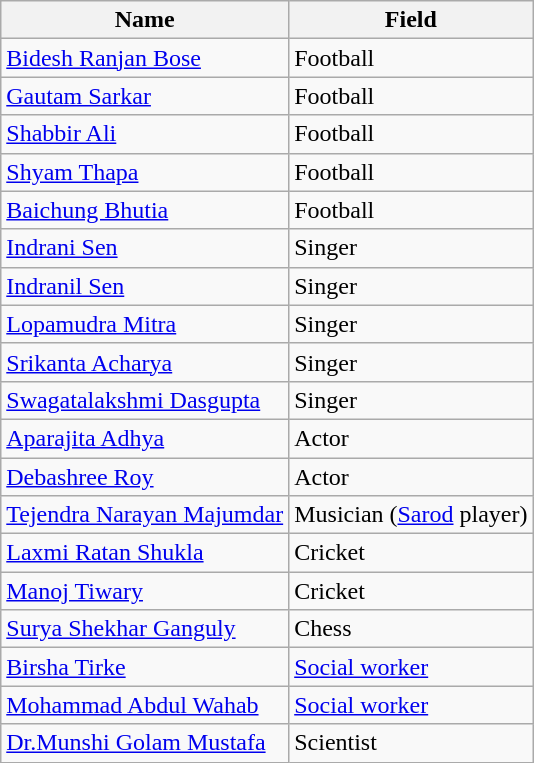<table class="wikitable sortable" border="0">
<tr>
<th>Name</th>
<th>Field</th>
</tr>
<tr>
<td><a href='#'>Bidesh Ranjan Bose</a></td>
<td>Football</td>
</tr>
<tr>
<td><a href='#'>Gautam Sarkar</a></td>
<td>Football</td>
</tr>
<tr>
<td><a href='#'>Shabbir Ali</a></td>
<td>Football</td>
</tr>
<tr>
<td><a href='#'>Shyam Thapa</a></td>
<td>Football</td>
</tr>
<tr>
<td><a href='#'>Baichung Bhutia</a></td>
<td>Football</td>
</tr>
<tr>
<td><a href='#'>Indrani Sen</a></td>
<td>Singer</td>
</tr>
<tr>
<td><a href='#'>Indranil Sen</a></td>
<td>Singer</td>
</tr>
<tr>
<td><a href='#'>Lopamudra Mitra</a></td>
<td>Singer</td>
</tr>
<tr>
<td><a href='#'>Srikanta Acharya</a></td>
<td>Singer</td>
</tr>
<tr>
<td><a href='#'>Swagatalakshmi Dasgupta</a></td>
<td>Singer</td>
</tr>
<tr>
<td><a href='#'>Aparajita Adhya</a></td>
<td>Actor</td>
</tr>
<tr>
<td><a href='#'>Debashree Roy</a></td>
<td>Actor</td>
</tr>
<tr>
<td><a href='#'>Tejendra Narayan Majumdar</a></td>
<td>Musician (<a href='#'>Sarod</a> player)</td>
</tr>
<tr>
<td><a href='#'>Laxmi Ratan Shukla</a></td>
<td>Cricket</td>
</tr>
<tr>
<td><a href='#'>Manoj Tiwary</a></td>
<td>Cricket</td>
</tr>
<tr>
<td><a href='#'>Surya Shekhar Ganguly</a></td>
<td>Chess</td>
</tr>
<tr>
<td><a href='#'>Birsha Tirke</a></td>
<td><a href='#'>Social worker</a></td>
</tr>
<tr>
<td><a href='#'>Mohammad Abdul Wahab</a></td>
<td><a href='#'>Social worker</a></td>
</tr>
<tr>
<td><a href='#'>Dr.Munshi Golam Mustafa</a></td>
<td>Scientist</td>
</tr>
</table>
